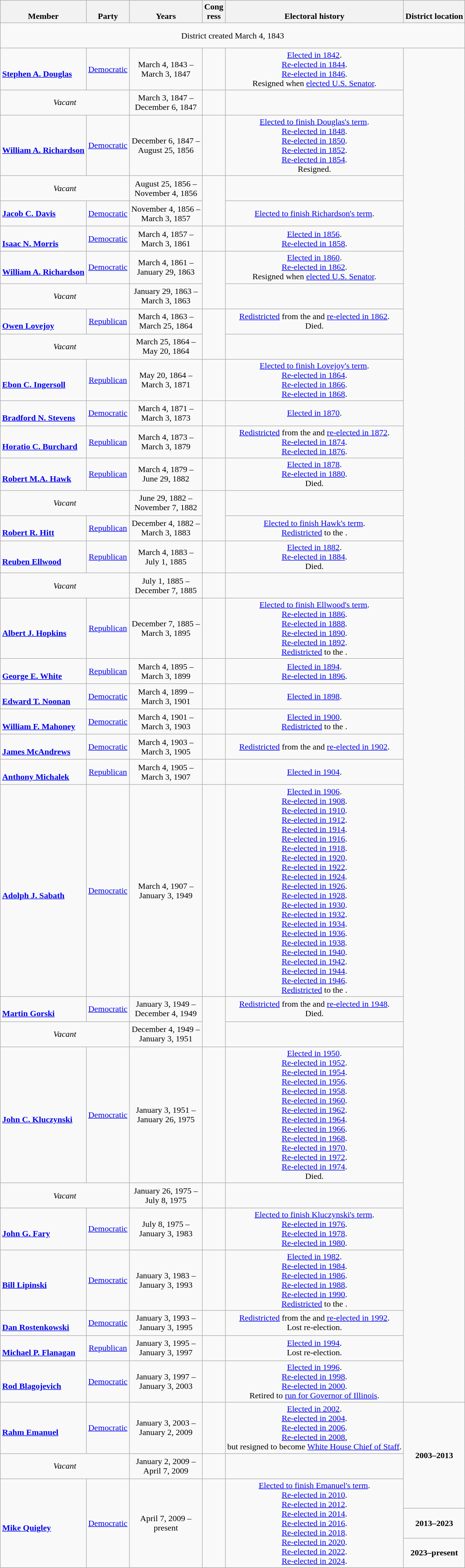<table class=wikitable style="text-align:center">
<tr valign=bottom>
<th>Member</th>
<th>Party</th>
<th>Years</th>
<th>Cong<br>ress</th>
<th>Electoral history</th>
<th>District location</th>
</tr>
<tr style="height:3em">
<td colspan=6>District created March 4, 1843</td>
</tr>
<tr style="height:3em">
<td align=left><br><strong><a href='#'>Stephen A. Douglas</a></strong><br></td>
<td><a href='#'>Democratic</a></td>
<td nowrap>March 4, 1843 –<br>March 3, 1847</td>
<td></td>
<td><a href='#'>Elected in 1842</a>.<br><a href='#'>Re-elected in 1844</a>.<br><a href='#'>Re-elected in 1846</a>.<br>Resigned when <a href='#'>elected U.S. Senator</a>.</td>
</tr>
<tr style="height:3em">
<td colspan=2><em>Vacant</em></td>
<td nowrap>March 3, 1847 –<br>December 6, 1847</td>
<td></td>
<td></td>
</tr>
<tr style="height:3em">
<td align=left><br><strong><a href='#'>William A. Richardson</a></strong><br></td>
<td><a href='#'>Democratic</a></td>
<td nowrap>December 6, 1847 –<br>August 25, 1856</td>
<td></td>
<td><a href='#'>Elected to finish Douglas's term</a>.<br><a href='#'>Re-elected in 1848</a>.<br><a href='#'>Re-elected in 1850</a>.<br><a href='#'>Re-elected in 1852</a>.<br><a href='#'>Re-elected in 1854</a>.<br>Resigned.</td>
</tr>
<tr style="height:3em">
<td colspan=2><em>Vacant</em></td>
<td nowrap>August 25, 1856 –<br>November 4, 1856</td>
<td rowspan=2></td>
<td></td>
</tr>
<tr style="height:3em">
<td align=left><strong><a href='#'>Jacob C. Davis</a></strong><br></td>
<td><a href='#'>Democratic</a></td>
<td nowrap>November 4, 1856 –<br>March 3, 1857</td>
<td><a href='#'>Elected to finish Richardson's term</a>.<br></td>
</tr>
<tr style="height:3em">
<td align=left><br><strong><a href='#'>Isaac N. Morris</a></strong><br></td>
<td><a href='#'>Democratic</a></td>
<td nowrap>March 4, 1857 –<br>March 3, 1861</td>
<td></td>
<td><a href='#'>Elected in 1856</a>.<br><a href='#'>Re-elected in 1858</a>.<br></td>
</tr>
<tr style="height:3em">
<td align=left><br><strong><a href='#'>William A. Richardson</a></strong><br></td>
<td><a href='#'>Democratic</a></td>
<td nowrap>March 4, 1861 –<br>January 29, 1863</td>
<td rowspan=2></td>
<td><a href='#'>Elected in 1860</a>.<br><a href='#'>Re-elected in 1862</a>.<br>Resigned when <a href='#'>elected U.S. Senator</a>.</td>
</tr>
<tr style="height:3em">
<td colspan=2><em>Vacant</em></td>
<td nowrap>January 29, 1863 –<br>March 3, 1863</td>
<td></td>
</tr>
<tr style="height:3em">
<td align=left><br><strong><a href='#'>Owen Lovejoy</a></strong><br></td>
<td><a href='#'>Republican</a></td>
<td nowrap>March 4, 1863 –<br>March 25, 1864</td>
<td rowspan=2></td>
<td><a href='#'>Redistricted</a> from the  and <a href='#'>re-elected in 1862</a>.<br>Died.</td>
</tr>
<tr style="height:3em">
<td colspan=2><em>Vacant</em></td>
<td nowrap>March 25, 1864 –<br>May 20, 1864</td>
<td></td>
</tr>
<tr style="height:3em">
<td align=left><br><strong><a href='#'>Ebon C. Ingersoll</a></strong><br></td>
<td><a href='#'>Republican</a></td>
<td nowrap>May 20, 1864 –<br>March 3, 1871</td>
<td></td>
<td><a href='#'>Elected to finish Lovejoy's term</a>.<br><a href='#'>Re-elected in 1864</a>.<br><a href='#'>Re-elected in 1866</a>.<br><a href='#'>Re-elected in 1868</a>.<br></td>
</tr>
<tr style="height:3em">
<td align=left><br><strong><a href='#'>Bradford N. Stevens</a></strong><br></td>
<td><a href='#'>Democratic</a></td>
<td nowrap>March 4, 1871 –<br>March 3, 1873</td>
<td></td>
<td><a href='#'>Elected in 1870</a>.<br></td>
</tr>
<tr style="height:3em">
<td align=left><br><strong><a href='#'>Horatio C. Burchard</a></strong><br></td>
<td><a href='#'>Republican</a></td>
<td nowrap>March 4, 1873 –<br>March 3, 1879</td>
<td></td>
<td><a href='#'>Redistricted</a> from the  and <a href='#'>re-elected in 1872</a>.<br><a href='#'>Re-elected in 1874</a>.<br><a href='#'>Re-elected in 1876</a>.<br></td>
</tr>
<tr style="height:3em">
<td align=left><br><strong><a href='#'>Robert M.A. Hawk</a></strong><br></td>
<td><a href='#'>Republican</a></td>
<td nowrap>March 4, 1879 –<br>June 29, 1882</td>
<td></td>
<td><a href='#'>Elected in 1878</a>.<br><a href='#'>Re-elected in 1880</a>.<br>Died.</td>
</tr>
<tr style="height:3em">
<td colspan=2><em>Vacant</em></td>
<td nowrap>June 29, 1882 –<br>November 7, 1882</td>
<td rowspan=2></td>
<td></td>
</tr>
<tr style="height:3em">
<td align=left><br><strong><a href='#'>Robert R. Hitt</a></strong><br></td>
<td><a href='#'>Republican</a></td>
<td nowrap>December 4, 1882 –<br>March 3, 1883</td>
<td><a href='#'>Elected to finish Hawk's term</a>.<br><a href='#'>Redistricted</a> to the .</td>
</tr>
<tr style="height:3em">
<td align=left><br><strong><a href='#'>Reuben Ellwood</a></strong><br></td>
<td><a href='#'>Republican</a></td>
<td nowrap>March 4, 1883 –<br>July 1, 1885</td>
<td></td>
<td><a href='#'>Elected in 1882</a>.<br><a href='#'>Re-elected in 1884</a>.<br>Died.</td>
</tr>
<tr style="height:3em">
<td colspan=2><em>Vacant</em></td>
<td nowrap>July 1, 1885 –<br>December 7, 1885</td>
<td></td>
<td></td>
</tr>
<tr style="height:3em">
<td align=left><br><strong><a href='#'>Albert J. Hopkins</a></strong><br></td>
<td><a href='#'>Republican</a></td>
<td nowrap>December 7, 1885 –<br>March 3, 1895</td>
<td></td>
<td><a href='#'>Elected to finish Ellwood's term</a>.<br><a href='#'>Re-elected in 1886</a>.<br><a href='#'>Re-elected in 1888</a>.<br><a href='#'>Re-elected in 1890</a>.<br><a href='#'>Re-elected in 1892</a>.<br><a href='#'>Redistricted</a> to the .</td>
</tr>
<tr style="height:3em">
<td align=left><br><strong><a href='#'>George E. White</a></strong><br></td>
<td><a href='#'>Republican</a></td>
<td nowrap>March 4, 1895 –<br>March 3, 1899</td>
<td></td>
<td><a href='#'>Elected in 1894</a>.<br><a href='#'>Re-elected in 1896</a>.<br></td>
</tr>
<tr style="height:3em">
<td align=left><br><strong><a href='#'>Edward T. Noonan</a></strong><br></td>
<td><a href='#'>Democratic</a></td>
<td nowrap>March 4, 1899 –<br>March 3, 1901</td>
<td></td>
<td><a href='#'>Elected in 1898</a>.<br></td>
</tr>
<tr style="height:3em">
<td align=left><br><strong><a href='#'>William F. Mahoney</a></strong><br></td>
<td><a href='#'>Democratic</a></td>
<td nowrap>March 4, 1901 –<br>March 3, 1903</td>
<td></td>
<td><a href='#'>Elected in 1900</a>.<br><a href='#'>Redistricted</a> to the .</td>
</tr>
<tr style="height:3em">
<td align=left><br><strong><a href='#'>James McAndrews</a></strong><br></td>
<td><a href='#'>Democratic</a></td>
<td nowrap>March 4, 1903 –<br>March 3, 1905</td>
<td></td>
<td><a href='#'>Redistricted</a> from the  and <a href='#'>re-elected in 1902</a>.<br></td>
</tr>
<tr style="height:3em">
<td align=left><br><strong><a href='#'>Anthony Michalek</a></strong><br></td>
<td><a href='#'>Republican</a></td>
<td nowrap>March 4, 1905 –<br>March 3, 1907</td>
<td></td>
<td><a href='#'>Elected in 1904</a>.<br></td>
</tr>
<tr style="height:3em">
<td align=left><br><strong><a href='#'>Adolph J. Sabath</a></strong><br></td>
<td><a href='#'>Democratic</a></td>
<td nowrap>March 4, 1907 –<br>January 3, 1949</td>
<td></td>
<td><a href='#'>Elected in 1906</a>.<br><a href='#'>Re-elected in 1908</a>.<br><a href='#'>Re-elected in 1910</a>.<br><a href='#'>Re-elected in 1912</a>.<br><a href='#'>Re-elected in 1914</a>.<br><a href='#'>Re-elected in 1916</a>.<br><a href='#'>Re-elected in 1918</a>.<br><a href='#'>Re-elected in 1920</a>.<br><a href='#'>Re-elected in 1922</a>.<br><a href='#'>Re-elected in 1924</a>.<br><a href='#'>Re-elected in 1926</a>.<br><a href='#'>Re-elected in 1928</a>.<br><a href='#'>Re-elected in 1930</a>.<br><a href='#'>Re-elected in 1932</a>.<br><a href='#'>Re-elected in 1934</a>.<br><a href='#'>Re-elected in 1936</a>.<br><a href='#'>Re-elected in 1938</a>.<br><a href='#'>Re-elected in 1940</a>.<br><a href='#'>Re-elected in 1942</a>.<br><a href='#'>Re-elected in 1944</a>.<br><a href='#'>Re-elected in 1946</a>.<br><a href='#'>Redistricted</a> to the .</td>
</tr>
<tr style="height:3em">
<td align=left><br><strong><a href='#'>Martin Gorski</a></strong><br></td>
<td><a href='#'>Democratic</a></td>
<td nowrap>January 3, 1949 –<br>December 4, 1949</td>
<td rowspan=2></td>
<td><a href='#'>Redistricted</a> from the  and <a href='#'>re-elected in 1948</a>.<br>Died.</td>
</tr>
<tr style="height:3em">
<td colspan=2><em>Vacant</em></td>
<td nowrap>December 4, 1949 –<br>January 3, 1951</td>
<td></td>
</tr>
<tr style="height:3em">
<td align=left><br><strong><a href='#'>John C. Kluczynski</a></strong><br></td>
<td><a href='#'>Democratic</a></td>
<td nowrap>January 3, 1951 –<br>January 26, 1975</td>
<td></td>
<td><a href='#'>Elected in 1950</a>.<br><a href='#'>Re-elected in 1952</a>.<br><a href='#'>Re-elected in 1954</a>.<br><a href='#'>Re-elected in 1956</a>.<br><a href='#'>Re-elected in 1958</a>.<br><a href='#'>Re-elected in 1960</a>.<br><a href='#'>Re-elected in 1962</a>.<br><a href='#'>Re-elected in 1964</a>.<br><a href='#'>Re-elected in 1966</a>.<br><a href='#'>Re-elected in 1968</a>.<br><a href='#'>Re-elected in 1970</a>.<br><a href='#'>Re-elected in 1972</a>.<br><a href='#'>Re-elected in 1974</a>.<br>Died.</td>
</tr>
<tr style="height:3em">
<td colspan=2><em>Vacant</em></td>
<td nowrap>January 26, 1975 –<br>July 8, 1975</td>
<td></td>
<td></td>
</tr>
<tr style="height:3em">
<td align=left><br><strong><a href='#'>John G. Fary</a></strong><br></td>
<td><a href='#'>Democratic</a></td>
<td nowrap>July 8, 1975 –<br>January 3, 1983</td>
<td></td>
<td><a href='#'>Elected to finish Kluczynski's term</a>.<br><a href='#'>Re-elected in 1976</a>.<br><a href='#'>Re-elected in 1978</a>.<br><a href='#'>Re-elected in 1980</a>.<br></td>
</tr>
<tr style="height:3em">
<td align=left><br><strong><a href='#'>Bill Lipinski</a></strong><br></td>
<td><a href='#'>Democratic</a></td>
<td nowrap>January 3, 1983 –<br>January 3, 1993</td>
<td></td>
<td><a href='#'>Elected in 1982</a>.<br><a href='#'>Re-elected in 1984</a>.<br><a href='#'>Re-elected in 1986</a>.<br><a href='#'>Re-elected in 1988</a>.<br><a href='#'>Re-elected in 1990</a>.<br><a href='#'>Redistricted</a> to the .</td>
</tr>
<tr style="height:3em">
<td align=left><br><strong><a href='#'>Dan Rostenkowski</a></strong><br></td>
<td><a href='#'>Democratic</a></td>
<td nowrap>January 3, 1993 –<br>January 3, 1995</td>
<td></td>
<td><a href='#'>Redistricted</a> from the  and <a href='#'>re-elected in 1992</a>.<br>Lost re-election.</td>
</tr>
<tr style="height:3em">
<td align=left><br><strong><a href='#'>Michael P. Flanagan</a></strong><br></td>
<td><a href='#'>Republican</a></td>
<td nowrap>January 3, 1995 –<br>January 3, 1997</td>
<td></td>
<td><a href='#'>Elected in 1994</a>.<br>Lost re-election.</td>
</tr>
<tr style="height:3em">
<td align=left><br><strong><a href='#'>Rod Blagojevich</a></strong><br></td>
<td><a href='#'>Democratic</a></td>
<td nowrap>January 3, 1997 –<br>January 3, 2003</td>
<td></td>
<td><a href='#'>Elected in 1996</a>.<br><a href='#'>Re-elected in 1998</a>.<br><a href='#'>Re-elected in 2000</a>.<br>Retired to <a href='#'>run for Governor of Illinois</a>.</td>
</tr>
<tr style="height:3em">
<td align=left><br><strong><a href='#'>Rahm Emanuel</a></strong><br></td>
<td><a href='#'>Democratic</a></td>
<td nowrap>January 3, 2003 –<br>January 2, 2009</td>
<td></td>
<td><a href='#'>Elected in 2002</a>.<br><a href='#'>Re-elected in 2004</a>.<br><a href='#'>Re-elected in 2006</a>.<br><a href='#'>Re-elected in 2008</a>,<br> but resigned to become <a href='#'>White House Chief of Staff</a>.</td>
<td rowspan=3><strong>2003–2013</strong><br></td>
</tr>
<tr style="height:3em">
<td colspan=2><em>Vacant</em></td>
<td nowrap>January 2, 2009 –<br>April 7, 2009</td>
<td></td>
<td></td>
</tr>
<tr style="height:3em">
<td rowspan=3 align=left><br><strong><a href='#'>Mike Quigley</a></strong><br></td>
<td rowspan=3 ><a href='#'>Democratic</a></td>
<td rowspan=3 nowrap>April 7, 2009 –<br>present</td>
<td rowspan=3></td>
<td rowspan=3><a href='#'>Elected to finish Emanuel's term</a>.<br><a href='#'>Re-elected in 2010</a>.<br><a href='#'>Re-elected in 2012</a>.<br><a href='#'>Re-elected in 2014</a>.<br><a href='#'>Re-elected in 2016</a>.<br><a href='#'>Re-elected in 2018</a>.<br><a href='#'>Re-elected in 2020</a>.<br><a href='#'>Re-elected in 2022</a>.<br><a href='#'>Re-elected in 2024</a>.</td>
</tr>
<tr style="height:3em">
<td><strong>2013–2023</strong><br></td>
</tr>
<tr style="height:3em">
<td><strong>2023–present</strong><br></td>
</tr>
</table>
